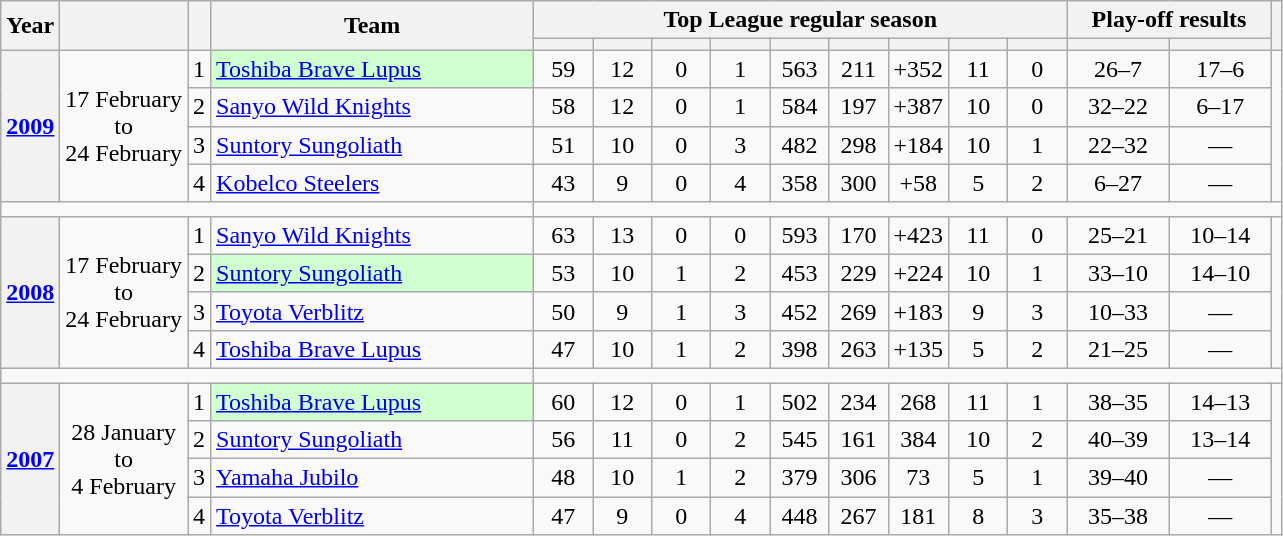<table class="wikitable" style="text-align:center">
<tr>
<th rowspan=2 style="padding:1px;">Year</th>
<th rowspan=2 style="padding:2px;"></th>
<th rowspan=2></th>
<th rowspan=2 style="width:13em;">Team</th>
<th colspan=9>Top League regular season</th>
<th colspan=2>Play-off results</th>
<th rowspan=2 style="padding:1px;"></th>
</tr>
<tr>
<th style="width:2em"></th>
<th style="width:2em"></th>
<th style="width:2em"></th>
<th style="width:2em"></th>
<th style="width:2em"></th>
<th style="width:2em"></th>
<th style="width:2em"></th>
<th style="width:2em"></th>
<th style="width:2em"></th>
<th style="width:3.8em"></th>
<th style="width:3.8em"></th>
</tr>
<tr>
<th scope="row" rowspan=4><a href='#'>2009</a></th>
<td rowspan=4>17 February<br>to<br>24 February<br></td>
<td>1</td>
<td bgcolor="#d0ffd0" style="text-align:left;"><a href='#'>Toshiba Brave Lupus</a></td>
<td>59</td>
<td>12</td>
<td>0</td>
<td>1</td>
<td>563</td>
<td>211</td>
<td>+352</td>
<td>11</td>
<td>0</td>
<td>26–7</td>
<td>17–6</td>
<td rowspan=4></td>
</tr>
<tr>
<td>2</td>
<td style="text-align:left;"><a href='#'>Sanyo Wild Knights</a></td>
<td>58</td>
<td>12</td>
<td>0</td>
<td>1</td>
<td>584</td>
<td>197</td>
<td>+387</td>
<td>10</td>
<td>0</td>
<td>32–22</td>
<td>6–17</td>
</tr>
<tr>
<td>3</td>
<td style="text-align:left;"><a href='#'>Suntory Sungoliath</a></td>
<td>51</td>
<td>10</td>
<td>0</td>
<td>3</td>
<td>482</td>
<td>298</td>
<td>+184</td>
<td>10</td>
<td>1</td>
<td>22–32</td>
<td>—</td>
</tr>
<tr>
<td>4</td>
<td style="text-align:left;"><a href='#'>Kobelco Steelers</a></td>
<td>43</td>
<td>9</td>
<td>0</td>
<td>4</td>
<td>358</td>
<td>300</td>
<td>+58</td>
<td>5</td>
<td>2</td>
<td>6–27</td>
<td>—</td>
</tr>
<tr>
<td colspan="4" style="height: 2px;"></td>
</tr>
<tr>
<th scope="row" rowspan=4><a href='#'>2008</a></th>
<td rowspan=4>17 February<br>to<br>24 February<br></td>
<td>1</td>
<td style="text-align:left;"><a href='#'>Sanyo Wild Knights</a></td>
<td>63</td>
<td>13</td>
<td>0</td>
<td>0</td>
<td>593</td>
<td>170</td>
<td>+423</td>
<td>11</td>
<td>0</td>
<td>25–21</td>
<td>10–14</td>
<td rowspan=4></td>
</tr>
<tr>
<td>2</td>
<td bgcolor="#d0ffd0" style="text-align:left;"><a href='#'>Suntory Sungoliath</a></td>
<td>53</td>
<td>10</td>
<td>1</td>
<td>2</td>
<td>453</td>
<td>229</td>
<td>+224</td>
<td>10</td>
<td>1</td>
<td>33–10</td>
<td>14–10</td>
</tr>
<tr>
<td>3</td>
<td style="text-align:left;"><a href='#'>Toyota Verblitz</a></td>
<td>50</td>
<td>9</td>
<td>1</td>
<td>3</td>
<td>452</td>
<td>269</td>
<td>+183</td>
<td>9</td>
<td>3</td>
<td>10–33</td>
<td>—</td>
</tr>
<tr>
<td>4</td>
<td style="text-align:left;"><a href='#'>Toshiba Brave Lupus</a></td>
<td>47</td>
<td>10</td>
<td>1</td>
<td>2</td>
<td>398</td>
<td>263</td>
<td>+135</td>
<td>5</td>
<td>2</td>
<td>21–25</td>
<td>—</td>
</tr>
<tr>
<td colspan="4" style="height: 2px;"></td>
</tr>
<tr>
<th scope="row" rowspan=4><a href='#'>2007</a></th>
<td rowspan=4>28 January<br>to<br>4 February<br></td>
<td>1</td>
<td bgcolor="#d0ffd0" style="text-align:left;"><a href='#'>Toshiba Brave Lupus</a></td>
<td>60</td>
<td>12</td>
<td>0</td>
<td>1</td>
<td>502</td>
<td>234</td>
<td>268</td>
<td>11</td>
<td>1</td>
<td>38–35</td>
<td>14–13</td>
<td rowspan=4></td>
</tr>
<tr>
<td>2</td>
<td style="text-align:left;"><a href='#'>Suntory Sungoliath</a></td>
<td>56</td>
<td>11</td>
<td>0</td>
<td>2</td>
<td>545</td>
<td>161</td>
<td>384</td>
<td>10</td>
<td>2</td>
<td>40–39</td>
<td>13–14</td>
</tr>
<tr>
<td>3</td>
<td style="text-align:left;"><a href='#'>Yamaha Jubilo</a></td>
<td>48</td>
<td>10</td>
<td>1</td>
<td>2</td>
<td>379</td>
<td>306</td>
<td>73</td>
<td>5</td>
<td>1</td>
<td>39–40</td>
<td>—</td>
</tr>
<tr>
<td>4</td>
<td style="text-align:left;"><a href='#'>Toyota Verblitz</a></td>
<td>47</td>
<td>9</td>
<td>0</td>
<td>4</td>
<td>448</td>
<td>267</td>
<td>181</td>
<td>8</td>
<td>3</td>
<td>35–38</td>
<td>—</td>
</tr>
</table>
